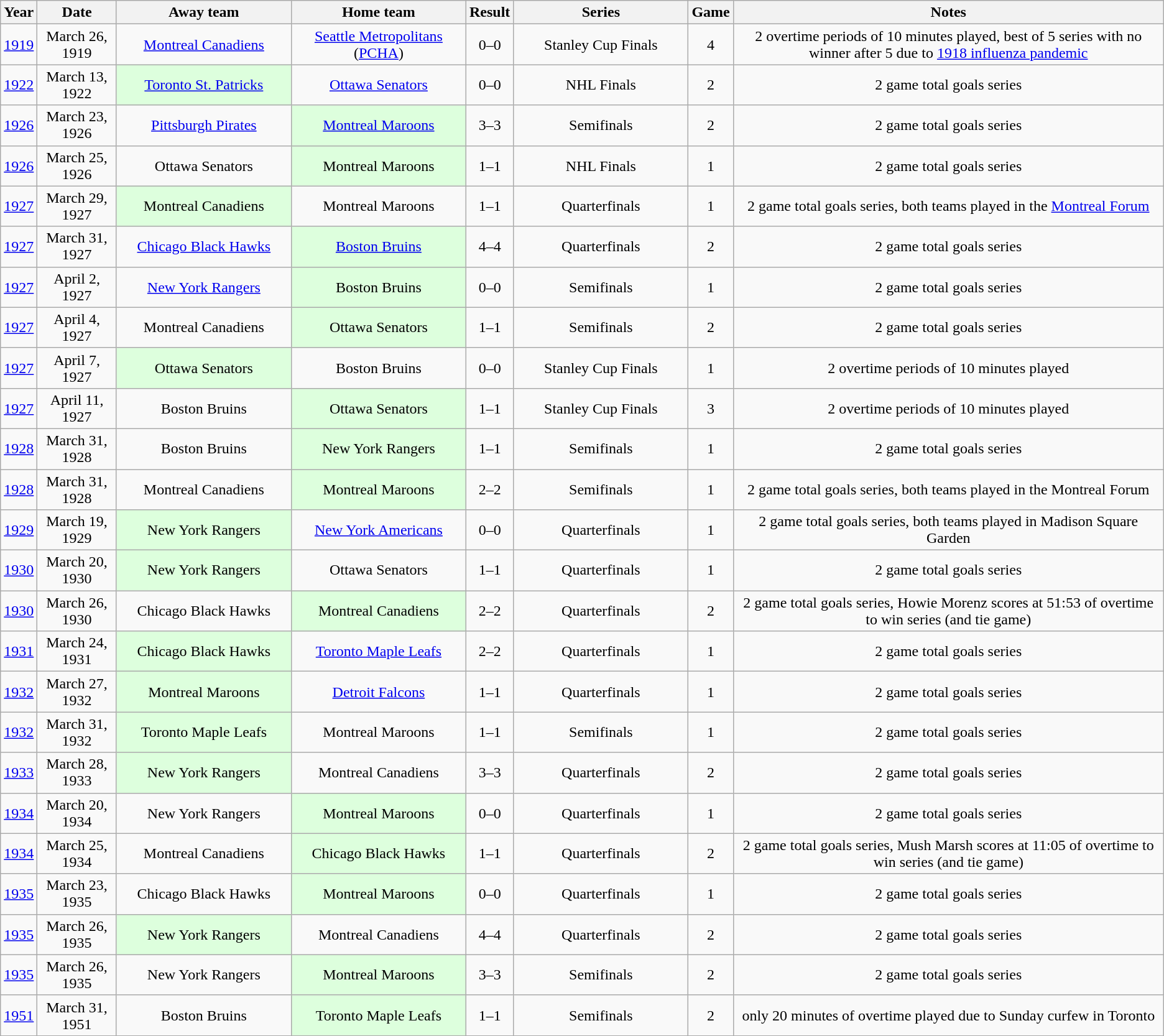<table class="wikitable sortable" style="text-align:center">
<tr>
<th>Year</th>
<th>Date</th>
<th data-sort-type="text" style="width:180px">Away team</th>
<th data-sort-type="text" style="width:180px">Home team</th>
<th>Result</th>
<th data-sort-type="text" style="width:180px">Series</th>
<th>Game</th>
<th>Notes</th>
</tr>
<tr>
<td><a href='#'>1919</a></td>
<td>March 26, 1919</td>
<td><a href='#'>Montreal Canadiens</a></td>
<td><a href='#'>Seattle Metropolitans</a> (<a href='#'>PCHA</a>)</td>
<td>0–0</td>
<td>Stanley Cup Finals</td>
<td>4</td>
<td>2 overtime periods of 10 minutes played, best of 5 series with no winner after 5 due to <a href='#'>1918 influenza pandemic</a></td>
</tr>
<tr>
<td><a href='#'>1922</a></td>
<td>March 13, 1922</td>
<td bgcolor="#DDFFDD"><a href='#'>Toronto St. Patricks</a></td>
<td><a href='#'>Ottawa Senators</a></td>
<td>0–0</td>
<td>NHL Finals</td>
<td>2</td>
<td>2 game total goals series</td>
</tr>
<tr>
<td><a href='#'>1926</a></td>
<td>March 23, 1926</td>
<td><a href='#'>Pittsburgh Pirates</a></td>
<td bgcolor="#DDFFDD"><a href='#'>Montreal Maroons</a></td>
<td>3–3</td>
<td>Semifinals</td>
<td>2</td>
<td>2 game total goals series</td>
</tr>
<tr>
<td><a href='#'>1926</a></td>
<td>March 25, 1926</td>
<td>Ottawa Senators</td>
<td bgcolor="#DDFFDD">Montreal Maroons</td>
<td>1–1</td>
<td>NHL Finals</td>
<td>1</td>
<td>2 game total goals series</td>
</tr>
<tr>
<td><a href='#'>1927</a></td>
<td>March 29, 1927</td>
<td bgcolor="#DDFFDD">Montreal Canadiens</td>
<td>Montreal Maroons</td>
<td>1–1</td>
<td>Quarterfinals</td>
<td>1</td>
<td>2 game total goals series, both teams played in the <a href='#'>Montreal Forum</a></td>
</tr>
<tr>
<td><a href='#'>1927</a></td>
<td>March 31, 1927</td>
<td><a href='#'>Chicago Black Hawks</a></td>
<td bgcolor="#DDFFDD"><a href='#'>Boston Bruins</a></td>
<td>4–4</td>
<td>Quarterfinals</td>
<td>2</td>
<td>2 game total goals series</td>
</tr>
<tr>
<td><a href='#'>1927</a></td>
<td>April 2, 1927</td>
<td><a href='#'>New York Rangers</a></td>
<td bgcolor="#DDFFDD">Boston Bruins</td>
<td>0–0</td>
<td>Semifinals</td>
<td>1</td>
<td>2 game total goals series</td>
</tr>
<tr>
<td><a href='#'>1927</a></td>
<td>April 4, 1927</td>
<td>Montreal Canadiens</td>
<td bgcolor="#DDFFDD">Ottawa Senators</td>
<td>1–1</td>
<td>Semifinals</td>
<td>2</td>
<td>2 game total goals series</td>
</tr>
<tr>
<td><a href='#'>1927</a></td>
<td>April 7, 1927</td>
<td bgcolor="#DDFFDD">Ottawa Senators</td>
<td>Boston Bruins</td>
<td>0–0</td>
<td>Stanley Cup Finals</td>
<td>1</td>
<td>2 overtime periods of 10 minutes played</td>
</tr>
<tr>
<td><a href='#'>1927</a></td>
<td>April 11, 1927</td>
<td>Boston Bruins</td>
<td bgcolor="#DDFFDD">Ottawa Senators</td>
<td>1–1</td>
<td>Stanley Cup Finals</td>
<td>3</td>
<td>2 overtime periods of 10 minutes played</td>
</tr>
<tr>
<td><a href='#'>1928</a></td>
<td>March 31, 1928</td>
<td>Boston Bruins</td>
<td bgcolor="#DDFFDD">New York Rangers</td>
<td>1–1</td>
<td>Semifinals</td>
<td>1</td>
<td>2 game total goals series</td>
</tr>
<tr>
<td><a href='#'>1928</a></td>
<td>March 31, 1928</td>
<td>Montreal Canadiens</td>
<td bgcolor="#DDFFDD">Montreal Maroons</td>
<td>2–2</td>
<td>Semifinals</td>
<td>1</td>
<td>2 game total goals series, both teams played in the Montreal Forum</td>
</tr>
<tr>
<td><a href='#'>1929</a></td>
<td>March 19, 1929</td>
<td bgcolor="#DDFFDD">New York Rangers</td>
<td><a href='#'>New York Americans</a></td>
<td>0–0</td>
<td>Quarterfinals</td>
<td>1</td>
<td>2 game total goals series, both teams played in Madison Square Garden</td>
</tr>
<tr>
<td><a href='#'>1930</a></td>
<td>March 20, 1930</td>
<td bgcolor="#DDFFDD">New York Rangers</td>
<td>Ottawa Senators</td>
<td>1–1</td>
<td>Quarterfinals</td>
<td>1</td>
<td>2 game total goals series</td>
</tr>
<tr>
<td><a href='#'>1930</a></td>
<td>March 26, 1930</td>
<td>Chicago Black Hawks</td>
<td bgcolor="#DDFFDD">Montreal Canadiens</td>
<td>2–2</td>
<td>Quarterfinals</td>
<td>2</td>
<td>2 game total goals series, Howie Morenz scores at 51:53 of overtime to win series (and tie game)</td>
</tr>
<tr>
<td><a href='#'>1931</a></td>
<td>March 24, 1931</td>
<td bgcolor="#DDFFDD">Chicago Black Hawks</td>
<td><a href='#'>Toronto Maple Leafs</a></td>
<td>2–2</td>
<td>Quarterfinals</td>
<td>1</td>
<td>2 game total goals series</td>
</tr>
<tr>
<td><a href='#'>1932</a></td>
<td>March 27, 1932</td>
<td bgcolor="#DDFFDD">Montreal Maroons</td>
<td><a href='#'>Detroit Falcons</a></td>
<td>1–1</td>
<td>Quarterfinals</td>
<td>1</td>
<td>2 game total goals series</td>
</tr>
<tr>
<td><a href='#'>1932</a></td>
<td>March 31, 1932</td>
<td bgcolor="#DDFFDD">Toronto Maple Leafs</td>
<td>Montreal Maroons</td>
<td>1–1</td>
<td>Semifinals</td>
<td>1</td>
<td>2 game total goals series</td>
</tr>
<tr>
<td><a href='#'>1933</a></td>
<td>March 28, 1933</td>
<td bgcolor="#DDFFDD">New York Rangers</td>
<td>Montreal Canadiens</td>
<td>3–3</td>
<td>Quarterfinals</td>
<td>2</td>
<td>2 game total goals series</td>
</tr>
<tr>
<td><a href='#'>1934</a></td>
<td>March 20, 1934</td>
<td>New York Rangers</td>
<td bgcolor="#DDFFDD">Montreal Maroons</td>
<td>0–0</td>
<td>Quarterfinals</td>
<td>1</td>
<td>2 game total goals series</td>
</tr>
<tr>
<td><a href='#'>1934</a></td>
<td>March 25, 1934</td>
<td>Montreal Canadiens</td>
<td bgcolor="#DDFFDD">Chicago Black Hawks</td>
<td>1–1</td>
<td>Quarterfinals</td>
<td>2</td>
<td>2 game total goals series, Mush Marsh scores at 11:05 of overtime to win series (and tie game)</td>
</tr>
<tr>
<td><a href='#'>1935</a></td>
<td>March 23, 1935</td>
<td>Chicago Black Hawks</td>
<td bgcolor="#DDFFDD">Montreal Maroons</td>
<td>0–0</td>
<td>Quarterfinals</td>
<td>1</td>
<td>2 game total goals series</td>
</tr>
<tr>
<td><a href='#'>1935</a></td>
<td>March 26, 1935</td>
<td bgcolor="#DDFFDD">New York Rangers</td>
<td>Montreal Canadiens</td>
<td>4–4</td>
<td>Quarterfinals</td>
<td>2</td>
<td>2 game total goals series</td>
</tr>
<tr>
<td><a href='#'>1935</a></td>
<td>March 26, 1935</td>
<td>New York Rangers</td>
<td bgcolor="#DDFFDD">Montreal Maroons</td>
<td>3–3</td>
<td>Semifinals</td>
<td>2</td>
<td>2 game total goals series</td>
</tr>
<tr>
<td><a href='#'>1951</a></td>
<td>March 31, 1951</td>
<td>Boston Bruins</td>
<td bgcolor="#DDFFDD">Toronto Maple Leafs</td>
<td>1–1</td>
<td>Semifinals</td>
<td>2</td>
<td>only 20 minutes of overtime played due to Sunday curfew in Toronto</td>
</tr>
<tr>
</tr>
</table>
